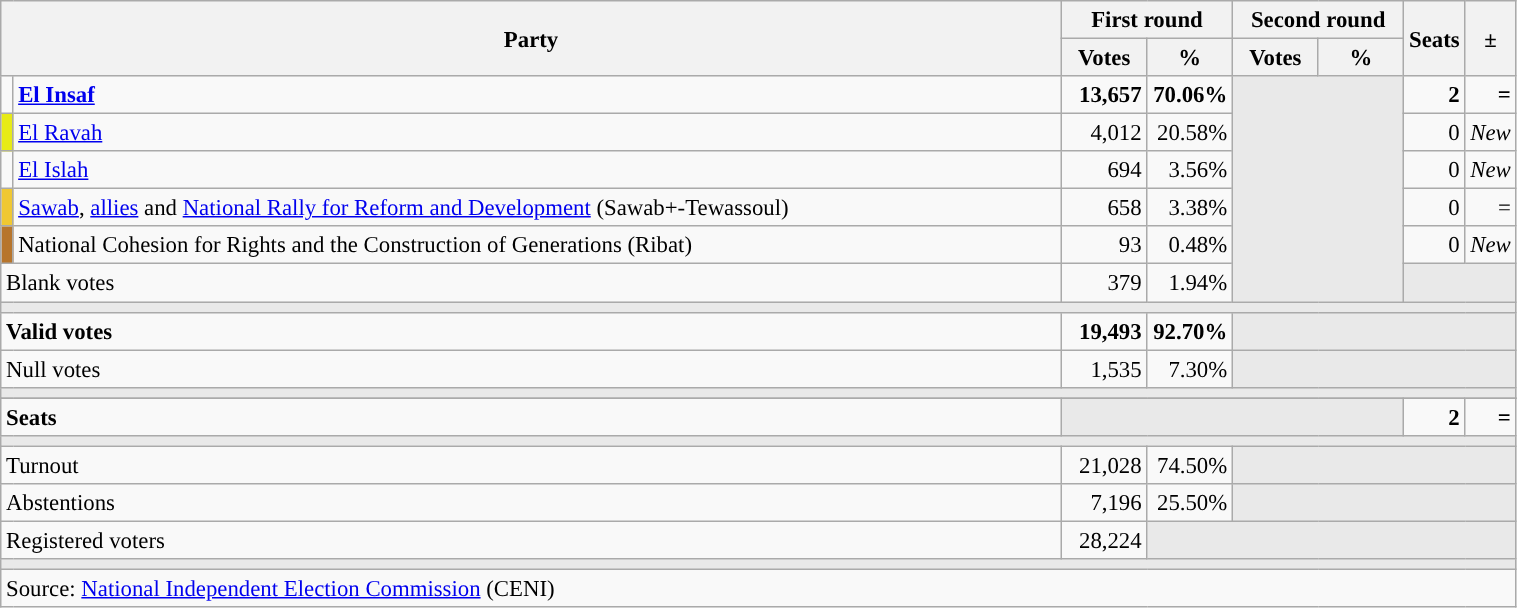<table class="wikitable" style="text-align:right;font-size:95%;">
<tr>
<th rowspan="2" colspan="2" width="700">Party</th>
<th colspan="2">First round</th>
<th colspan="2">Second round</th>
<th rowspan="2" width="25">Seats</th>
<th rowspan="2" width="20">±</th>
</tr>
<tr>
<th width="50">Votes</th>
<th width="50">%</th>
<th width="50">Votes</th>
<th width="50">%</th>
</tr>
<tr>
<td width="1" style="color:inherit;background:"></td>
<td style="text-align:left;"><strong><a href='#'>El Insaf</a></strong></td>
<td><strong>13,657</strong></td>
<td><strong>70.06%</strong></td>
<td colspan="2" rowspan="6" style="background:#E9E9E9;"></td>
<td><strong>2</strong></td>
<td><strong>=</strong></td>
</tr>
<tr>
<td width="1" style="color:inherit;background:#E7EB16;"></td>
<td style="text-align:left;"><a href='#'>El Ravah</a></td>
<td>4,012</td>
<td>20.58%</td>
<td>0</td>
<td><em>New</em></td>
</tr>
<tr>
<td width="1" style="color:inherit;background:"></td>
<td style="text-align:left;"><a href='#'>El Islah</a></td>
<td>694</td>
<td>3.56%</td>
<td>0</td>
<td><em>New</em></td>
</tr>
<tr>
<td width="1" style="color:inherit;background:#F0C832;"></td>
<td style="text-align:left;"><a href='#'>Sawab</a>, <a href='#'>allies</a> and <a href='#'>National Rally for Reform and Development</a> (Sawab+-Tewassoul)</td>
<td>658</td>
<td>3.38%</td>
<td>0</td>
<td>=</td>
</tr>
<tr>
<td width="1" style="color:inherit;background:#B7752C;"></td>
<td style="text-align:left;">National Cohesion for Rights and the Construction of Generations (Ribat)</td>
<td>93</td>
<td>0.48%</td>
<td>0</td>
<td><em>New</em></td>
</tr>
<tr>
<td colspan="2" style="text-align:left;">Blank votes</td>
<td>379</td>
<td>1.94%</td>
<td colspan="4" style="background:#E9E9E9;"></td>
</tr>
<tr>
<td colspan="8" style="background:#E9E9E9;"></td>
</tr>
<tr style="font-weight:bold;">
<td colspan="2" style="text-align:left;">Valid votes</td>
<td>19,493</td>
<td>92.70%</td>
<td colspan="4" style="background:#E9E9E9;"></td>
</tr>
<tr>
<td colspan="2" style="text-align:left;">Null votes</td>
<td>1,535</td>
<td>7.30%</td>
<td colspan="4" style="background:#E9E9E9;"></td>
</tr>
<tr>
<td colspan="8" style="background:#E9E9E9;"></td>
</tr>
<tr>
</tr>
<tr style="font-weight:bold;">
<td colspan="2" style="text-align:left;">Seats</td>
<td colspan="4" style="background:#E9E9E9;"></td>
<td>2</td>
<td>=</td>
</tr>
<tr>
<td colspan="8" style="background:#E9E9E9;"></td>
</tr>
<tr>
<td colspan="2" style="text-align:left;">Turnout</td>
<td>21,028</td>
<td>74.50%</td>
<td colspan="4" style="background:#E9E9E9;"></td>
</tr>
<tr>
<td colspan="2" style="text-align:left;">Abstentions</td>
<td>7,196</td>
<td>25.50%</td>
<td colspan="4" style="background:#E9E9E9;"></td>
</tr>
<tr>
<td colspan="2" style="text-align:left;">Registered voters</td>
<td>28,224</td>
<td colspan="5" style="background:#E9E9E9;"></td>
</tr>
<tr>
<td colspan="8" style="background:#E9E9E9;"></td>
</tr>
<tr>
<td colspan="8" style="text-align:left;">Source: <a href='#'>National Independent Election Commission</a> (CENI)</td>
</tr>
</table>
